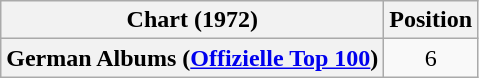<table class="wikitable plainrowheaders" style="text-align:center">
<tr>
<th scope="col">Chart (1972)</th>
<th scope="col">Position</th>
</tr>
<tr>
<th scope="row">German Albums (<a href='#'>Offizielle Top 100</a>)</th>
<td>6</td>
</tr>
</table>
